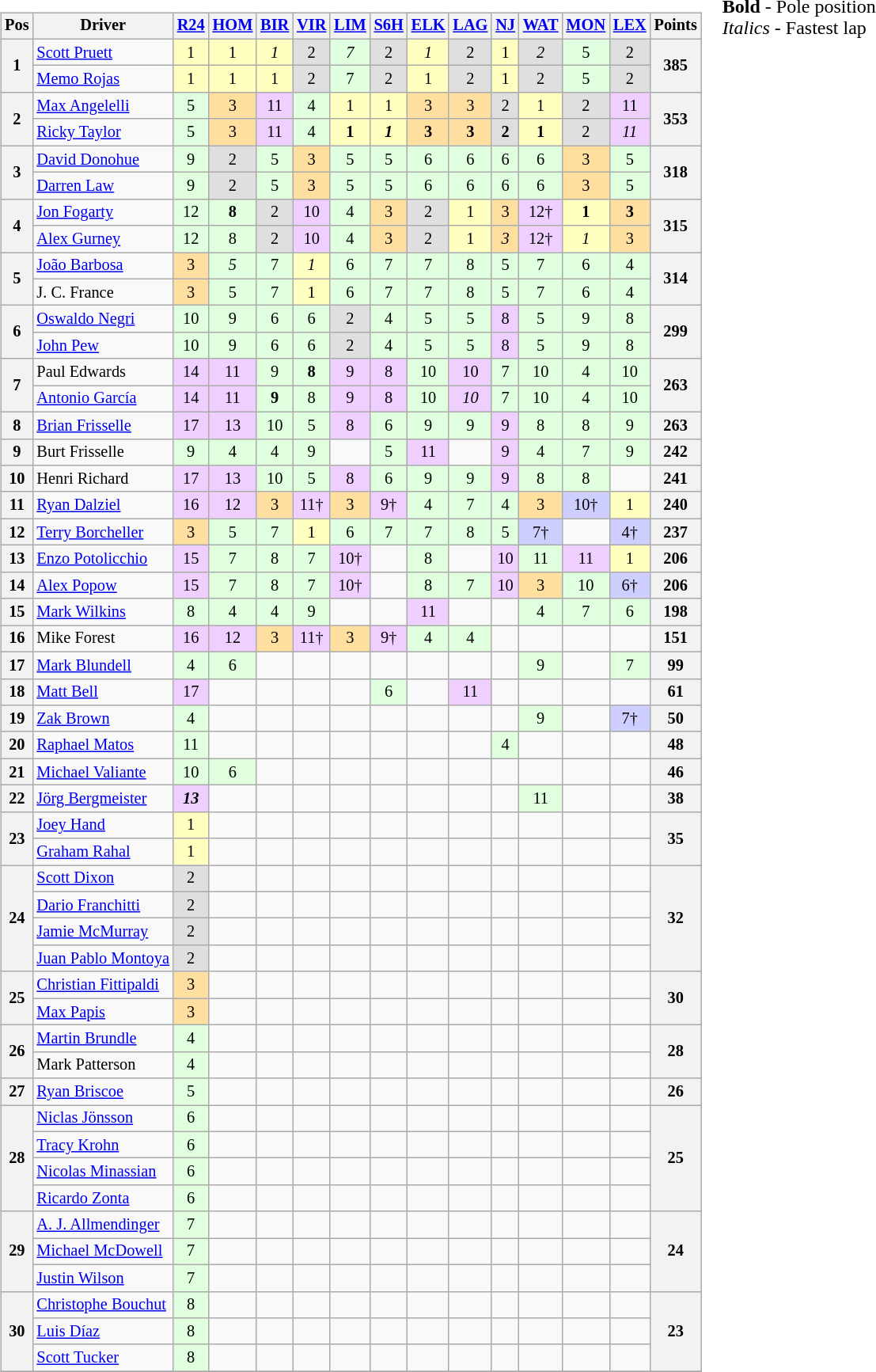<table>
<tr>
<td><br><table class="wikitable" style="font-size:85%; text-align:center">
<tr style="background:#f9f9f9" valign="top">
<th valign="middle">Pos</th>
<th valign="middle">Driver</th>
<th><a href='#'>R24</a><br></th>
<th><a href='#'>HOM</a><br></th>
<th><a href='#'>BIR</a><br></th>
<th><a href='#'>VIR</a><br></th>
<th><a href='#'>LIM</a><br></th>
<th><a href='#'>S6H</a><br></th>
<th><a href='#'>ELK</a><br></th>
<th><a href='#'>LAG</a><br></th>
<th><a href='#'>NJ</a><br></th>
<th><a href='#'>WAT</a><br></th>
<th><a href='#'>MON</a><br></th>
<th><a href='#'>LEX</a><br></th>
<th valign="middle">Points</th>
</tr>
<tr>
<th rowspan=2>1</th>
<td align="left"> <a href='#'>Scott Pruett</a></td>
<td style="background:#ffffbf;">1</td>
<td style="background:#ffffbf;">1</td>
<td style="background:#ffffbf;"><em>1</em></td>
<td style="background:#dfdfdf;">2</td>
<td style="background:#dfffdf;"><em>7</em></td>
<td style="background:#dfdfdf;">2</td>
<td style="background:#ffffbf;"><em>1</em></td>
<td style="background:#dfdfdf;">2</td>
<td style="background:#ffffbf;">1</td>
<td style="background:#dfdfdf;"><em>2</em></td>
<td style="background:#dfffdf;">5</td>
<td style="background:#dfdfdf;">2</td>
<th rowspan=2>385</th>
</tr>
<tr>
<td align="left"> <a href='#'>Memo Rojas</a></td>
<td style="background:#ffffbf;">1</td>
<td style="background:#ffffbf;">1</td>
<td style="background:#ffffbf;">1</td>
<td style="background:#dfdfdf;">2</td>
<td style="background:#dfffdf;">7</td>
<td style="background:#dfdfdf;">2</td>
<td style="background:#ffffbf;">1</td>
<td style="background:#dfdfdf;">2</td>
<td style="background:#ffffbf;">1</td>
<td style="background:#dfdfdf;">2</td>
<td style="background:#dfffdf;">5</td>
<td style="background:#dfdfdf;">2</td>
</tr>
<tr>
<th rowspan=2>2</th>
<td align="left"> <a href='#'>Max Angelelli</a></td>
<td style="background:#dfffdf;">5</td>
<td style="background:#ffdf9f;">3</td>
<td style="background:#efcfff;">11</td>
<td style="background:#dfffdf;">4</td>
<td style="background:#ffffbf;">1</td>
<td style="background:#ffffbf;">1</td>
<td style="background:#ffdf9f;">3</td>
<td style="background:#ffdf9f;">3</td>
<td style="background:#dfdfdf;">2</td>
<td style="background:#ffffbf;">1</td>
<td style="background:#dfdfdf;">2</td>
<td style="background:#efcfff;">11</td>
<th rowspan=2>353</th>
</tr>
<tr>
<td align="left"> <a href='#'>Ricky Taylor</a></td>
<td style="background:#dfffdf;">5</td>
<td style="background:#ffdf9f;">3</td>
<td style="background:#efcfff;">11</td>
<td style="background:#dfffdf;">4</td>
<td style="background:#ffffbf;"><strong>1</strong></td>
<td style="background:#ffffbf;"><strong><em>1</em></strong></td>
<td style="background:#ffdf9f;"><strong>3</strong></td>
<td style="background:#ffdf9f;"><strong>3</strong></td>
<td style="background:#dfdfdf;"><strong>2</strong></td>
<td style="background:#ffffbf;"><strong>1</strong></td>
<td style="background:#dfdfdf;">2</td>
<td style="background:#efcfff;"><em>11</em></td>
</tr>
<tr>
<th rowspan=2>3</th>
<td align="left"> <a href='#'>David Donohue</a></td>
<td style="background:#dfffdf;">9</td>
<td style="background:#dfdfdf;">2</td>
<td style="background:#dfffdf;">5</td>
<td style="background:#ffdf9f;">3</td>
<td style="background:#dfffdf;">5</td>
<td style="background:#dfffdf;">5</td>
<td style="background:#dfffdf;">6</td>
<td style="background:#dfffdf;">6</td>
<td style="background:#dfffdf;">6</td>
<td style="background:#dfffdf;">6</td>
<td style="background:#ffdf9f;">3</td>
<td style="background:#dfffdf;">5</td>
<th rowspan=2>318</th>
</tr>
<tr>
<td align="left"> <a href='#'>Darren Law</a></td>
<td style="background:#dfffdf;">9</td>
<td style="background:#dfdfdf;">2</td>
<td style="background:#dfffdf;">5</td>
<td style="background:#ffdf9f;">3</td>
<td style="background:#dfffdf;">5</td>
<td style="background:#dfffdf;">5</td>
<td style="background:#dfffdf;">6</td>
<td style="background:#dfffdf;">6</td>
<td style="background:#dfffdf;">6</td>
<td style="background:#dfffdf;">6</td>
<td style="background:#ffdf9f;">3</td>
<td style="background:#dfffdf;">5</td>
</tr>
<tr>
<th rowspan=2>4</th>
<td align="left"> <a href='#'>Jon Fogarty</a></td>
<td style="background:#dfffdf;">12</td>
<td style="background:#dfffdf;"><strong>8</strong></td>
<td style="background:#dfdfdf;">2</td>
<td style="background:#efcfff;">10</td>
<td style="background:#dfffdf;">4</td>
<td style="background:#ffdf9f;">3</td>
<td style="background:#dfdfdf;">2</td>
<td style="background:#ffffbf;">1</td>
<td style="background:#ffdf9f;">3</td>
<td style="background:#efcfff;">12†</td>
<td style="background:#ffffbf;"><strong>1</strong></td>
<td style="background:#ffdf9f;"><strong>3</strong></td>
<th rowspan=2>315</th>
</tr>
<tr>
<td align="left"> <a href='#'>Alex Gurney</a></td>
<td style="background:#dfffdf;">12</td>
<td style="background:#dfffdf;">8</td>
<td style="background:#dfdfdf;">2</td>
<td style="background:#efcfff;">10</td>
<td style="background:#dfffdf;">4</td>
<td style="background:#ffdf9f;">3</td>
<td style="background:#dfdfdf;">2</td>
<td style="background:#ffffbf;">1</td>
<td style="background:#ffdf9f;"><em>3</em></td>
<td style="background:#efcfff;">12†</td>
<td style="background:#ffffbf;"><em>1</em></td>
<td style="background:#ffdf9f;">3</td>
</tr>
<tr>
<th rowspan=2>5</th>
<td align="left"> <a href='#'>João Barbosa</a></td>
<td style="background:#ffdf9f;">3</td>
<td style="background:#dfffdf;"><em>5</em></td>
<td style="background:#dfffdf;">7</td>
<td style="background:#ffffbf;"><em>1</em></td>
<td style="background:#dfffdf;">6</td>
<td style="background:#dfffdf;">7</td>
<td style="background:#dfffdf;">7</td>
<td style="background:#dfffdf;">8</td>
<td style="background:#dfffdf;">5</td>
<td style="background:#dfffdf;">7</td>
<td style="background:#dfffdf;">6</td>
<td style="background:#dfffdf;">4</td>
<th rowspan=2>314</th>
</tr>
<tr>
<td align="left"> J. C. France</td>
<td style="background:#ffdf9f;">3</td>
<td style="background:#dfffdf;">5</td>
<td style="background:#dfffdf;">7</td>
<td style="background:#ffffbf;">1</td>
<td style="background:#dfffdf;">6</td>
<td style="background:#dfffdf;">7</td>
<td style="background:#dfffdf;">7</td>
<td style="background:#dfffdf;">8</td>
<td style="background:#dfffdf;">5</td>
<td style="background:#dfffdf;">7</td>
<td style="background:#dfffdf;">6</td>
<td style="background:#dfffdf;">4</td>
</tr>
<tr>
<th rowspan=2>6</th>
<td align="left"> <a href='#'>Oswaldo Negri</a></td>
<td style="background:#dfffdf;">10</td>
<td style="background:#dfffdf;">9</td>
<td style="background:#dfffdf;">6</td>
<td style="background:#dfffdf;">6</td>
<td style="background:#dfdfdf;">2</td>
<td style="background:#dfffdf;">4</td>
<td style="background:#dfffdf;">5</td>
<td style="background:#dfffdf;">5</td>
<td style="background:#efcfff;">8</td>
<td style="background:#dfffdf;">5</td>
<td style="background:#dfffdf;">9</td>
<td style="background:#dfffdf;">8</td>
<th rowspan=2>299</th>
</tr>
<tr>
<td align="left"> <a href='#'>John Pew</a></td>
<td style="background:#dfffdf;">10</td>
<td style="background:#dfffdf;">9</td>
<td style="background:#dfffdf;">6</td>
<td style="background:#dfffdf;">6</td>
<td style="background:#dfdfdf;">2</td>
<td style="background:#dfffdf;">4</td>
<td style="background:#dfffdf;">5</td>
<td style="background:#dfffdf;">5</td>
<td style="background:#efcfff;">8</td>
<td style="background:#dfffdf;">5</td>
<td style="background:#dfffdf;">9</td>
<td style="background:#dfffdf;">8</td>
</tr>
<tr>
<th rowspan=2>7</th>
<td align="left"> Paul Edwards</td>
<td style="background:#efcfff;">14</td>
<td style="background:#efcfff;">11</td>
<td style="background:#dfffdf;">9</td>
<td style="background:#dfffdf;"><strong>8</strong></td>
<td style="background:#efcfff;">9</td>
<td style="background:#efcfff;">8</td>
<td style="background:#dfffdf;">10</td>
<td style="background:#efcfff;">10</td>
<td style="background:#dfffdf;">7</td>
<td style="background:#dfffdf;">10</td>
<td style="background:#dfffdf;">4</td>
<td style="background:#dfffdf;">10</td>
<th rowspan=2>263</th>
</tr>
<tr>
<td align="left"> <a href='#'>Antonio García</a></td>
<td style="background:#efcfff;">14</td>
<td style="background:#efcfff;">11</td>
<td style="background:#dfffdf;"><strong>9</strong></td>
<td style="background:#dfffdf;">8</td>
<td style="background:#efcfff;">9</td>
<td style="background:#efcfff;">8</td>
<td style="background:#dfffdf;">10</td>
<td style="background:#efcfff;"><em>10</em></td>
<td style="background:#dfffdf;">7</td>
<td style="background:#dfffdf;">10</td>
<td style="background:#dfffdf;">4</td>
<td style="background:#dfffdf;">10</td>
</tr>
<tr>
<th>8</th>
<td align="left"> <a href='#'>Brian Frisselle</a></td>
<td style="background:#efcfff;">17</td>
<td style="background:#efcfff;">13</td>
<td style="background:#dfffdf;">10</td>
<td style="background:#dfffdf;">5</td>
<td style="background:#efcfff;">8</td>
<td style="background:#dfffdf;">6</td>
<td style="background:#dfffdf;">9</td>
<td style="background:#dfffdf;">9</td>
<td style="background:#efcfff;">9</td>
<td style="background:#dfffdf;">8</td>
<td style="background:#dfffdf;">8</td>
<td style="background:#dfffdf;">9</td>
<th>263</th>
</tr>
<tr>
<th>9</th>
<td align="left"> Burt Frisselle</td>
<td style="background:#dfffdf;">9</td>
<td style="background:#dfffdf;">4</td>
<td style="background:#dfffdf;">4</td>
<td style="background:#dfffdf;">9</td>
<td></td>
<td style="background:#dfffdf;">5</td>
<td style="background:#efcfff;">11</td>
<td></td>
<td style="background:#efcfff;">9</td>
<td style="background:#dfffdf;">4</td>
<td style="background:#dfffdf;">7</td>
<td style="background:#dfffdf;">9</td>
<th>242</th>
</tr>
<tr>
<th>10</th>
<td align="left"> Henri Richard</td>
<td style="background:#efcfff;">17</td>
<td style="background:#efcfff;">13</td>
<td style="background:#dfffdf;">10</td>
<td style="background:#dfffdf;">5</td>
<td style="background:#efcfff;">8</td>
<td style="background:#dfffdf;">6</td>
<td style="background:#dfffdf;">9</td>
<td style="background:#dfffdf;">9</td>
<td style="background:#efcfff;">9</td>
<td style="background:#dfffdf;">8</td>
<td style="background:#dfffdf;">8</td>
<td></td>
<th>241</th>
</tr>
<tr>
<th>11</th>
<td align="left"> <a href='#'>Ryan Dalziel</a></td>
<td style="background:#efcfff;">16</td>
<td style="background:#efcfff;">12</td>
<td style="background:#ffdf9f;">3</td>
<td style="background:#efcfff;">11†</td>
<td style="background:#ffdf9f;">3</td>
<td style="background:#efcfff;">9†</td>
<td style="background:#dfffdf;">4</td>
<td style="background:#dfffdf;">7</td>
<td style="background:#dfffdf;">4</td>
<td style="background:#ffdf9f;">3</td>
<td style="background:#cfcfff;">10†</td>
<td style="background:#ffffbf;">1</td>
<th>240</th>
</tr>
<tr>
<th>12</th>
<td align="left"> <a href='#'>Terry Borcheller</a></td>
<td style="background:#ffdf9f;">3</td>
<td style="background:#dfffdf;">5</td>
<td style="background:#dfffdf;">7</td>
<td style="background:#ffffbf;">1</td>
<td style="background:#dfffdf;">6</td>
<td style="background:#dfffdf;">7</td>
<td style="background:#dfffdf;">7</td>
<td style="background:#dfffdf;">8</td>
<td style="background:#dfffdf;">5</td>
<td style="background:#cfcfff;">7†</td>
<td></td>
<td style="background:#cfcfff;">4†</td>
<th>237</th>
</tr>
<tr>
<th>13</th>
<td align="left"> <a href='#'>Enzo Potolicchio</a></td>
<td style="background:#efcfff;">15</td>
<td style="background:#dfffdf;">7</td>
<td style="background:#dfffdf;">8</td>
<td style="background:#dfffdf;">7</td>
<td style="background:#efcfff;">10†</td>
<td></td>
<td style="background:#dfffdf;">8</td>
<td></td>
<td style="background:#efcfff;">10</td>
<td style="background:#dfffdf;">11</td>
<td style="background:#efcfff;">11</td>
<td style="background:#ffffbf;">1</td>
<th>206</th>
</tr>
<tr>
<th>14</th>
<td align="left"> <a href='#'>Alex Popow</a></td>
<td style="background:#efcfff;">15</td>
<td style="background:#dfffdf;">7</td>
<td style="background:#dfffdf;">8</td>
<td style="background:#dfffdf;">7</td>
<td style="background:#efcfff;">10†</td>
<td></td>
<td style="background:#dfffdf;">8</td>
<td style="background:#dfffdf;">7</td>
<td style="background:#efcfff;">10</td>
<td style="background:#ffdf9f;">3</td>
<td style="background:#dfffdf;">10</td>
<td style="background:#cfcfff;">6†</td>
<th>206</th>
</tr>
<tr>
<th>15</th>
<td align="left"> <a href='#'>Mark Wilkins</a></td>
<td style="background:#dfffdf;">8</td>
<td style="background:#dfffdf;">4</td>
<td style="background:#dfffdf;">4</td>
<td style="background:#dfffdf;">9</td>
<td></td>
<td></td>
<td style="background:#efcfff;">11</td>
<td></td>
<td></td>
<td style="background:#dfffdf;">4</td>
<td style="background:#dfffdf;">7</td>
<td style="background:#dfffdf;">6</td>
<th>198</th>
</tr>
<tr>
<th>16</th>
<td align="left"> Mike Forest</td>
<td style="background:#efcfff;">16</td>
<td style="background:#efcfff;">12</td>
<td style="background:#ffdf9f;">3</td>
<td style="background:#efcfff;">11†</td>
<td style="background:#ffdf9f;">3</td>
<td style="background:#efcfff;">9†</td>
<td style="background:#dfffdf;">4</td>
<td style="background:#dfffdf;">4</td>
<td></td>
<td></td>
<td></td>
<td></td>
<th>151</th>
</tr>
<tr>
<th>17</th>
<td align="left"> <a href='#'>Mark Blundell</a></td>
<td style="background:#dfffdf;">4</td>
<td style="background:#dfffdf;">6</td>
<td></td>
<td></td>
<td></td>
<td></td>
<td></td>
<td></td>
<td></td>
<td style="background:#dfffdf;">9</td>
<td></td>
<td style="background:#dfffdf;">7</td>
<th>99</th>
</tr>
<tr>
<th>18</th>
<td align="left"> <a href='#'>Matt Bell</a></td>
<td style="background:#efcfff;">17</td>
<td></td>
<td></td>
<td></td>
<td></td>
<td style="background:#dfffdf;">6</td>
<td></td>
<td style="background:#efcfff;">11</td>
<td></td>
<td></td>
<td></td>
<td></td>
<th>61</th>
</tr>
<tr>
<th>19</th>
<td align="left"> <a href='#'>Zak Brown</a></td>
<td style="background:#dfffdf;">4</td>
<td></td>
<td></td>
<td></td>
<td></td>
<td></td>
<td></td>
<td></td>
<td></td>
<td style="background:#dfffdf;">9</td>
<td></td>
<td style="background:#cfcfff;">7†</td>
<th>50</th>
</tr>
<tr>
<th>20</th>
<td align="left"> <a href='#'>Raphael Matos</a></td>
<td style="background:#dfffdf;">11</td>
<td></td>
<td></td>
<td></td>
<td></td>
<td></td>
<td></td>
<td></td>
<td style="background:#dfffdf;">4</td>
<td></td>
<td></td>
<td></td>
<th>48</th>
</tr>
<tr>
<th>21</th>
<td align="left"> <a href='#'>Michael Valiante</a></td>
<td style="background:#dfffdf;">10</td>
<td style="background:#dfffdf;">6</td>
<td></td>
<td></td>
<td></td>
<td></td>
<td></td>
<td></td>
<td></td>
<td></td>
<td></td>
<td></td>
<th>46</th>
</tr>
<tr>
<th>22</th>
<td align="left"> <a href='#'>Jörg Bergmeister</a></td>
<td style="background:#efcfff;"><strong><em>13</em></strong></td>
<td></td>
<td></td>
<td></td>
<td></td>
<td></td>
<td></td>
<td></td>
<td></td>
<td style="background:#dfffdf;">11</td>
<td></td>
<td></td>
<th>38</th>
</tr>
<tr>
<th rowspan=2>23</th>
<td align="left"> <a href='#'>Joey Hand</a></td>
<td style="background:#ffffbf;">1</td>
<td></td>
<td></td>
<td></td>
<td></td>
<td></td>
<td></td>
<td></td>
<td></td>
<td></td>
<td></td>
<td></td>
<th rowspan=2>35</th>
</tr>
<tr>
<td align="left"> <a href='#'>Graham Rahal</a></td>
<td style="background:#ffffbf;">1</td>
<td></td>
<td></td>
<td></td>
<td></td>
<td></td>
<td></td>
<td></td>
<td></td>
<td></td>
<td></td>
<td></td>
</tr>
<tr>
<th rowspan=4>24</th>
<td align="left"> <a href='#'>Scott Dixon</a></td>
<td style="background:#dfdfdf;">2</td>
<td></td>
<td></td>
<td></td>
<td></td>
<td></td>
<td></td>
<td></td>
<td></td>
<td></td>
<td></td>
<td></td>
<th rowspan=4>32</th>
</tr>
<tr>
<td align="left"> <a href='#'>Dario Franchitti</a></td>
<td style="background:#dfdfdf;">2</td>
<td></td>
<td></td>
<td></td>
<td></td>
<td></td>
<td></td>
<td></td>
<td></td>
<td></td>
<td></td>
<td></td>
</tr>
<tr>
<td align="left"> <a href='#'>Jamie McMurray</a></td>
<td style="background:#dfdfdf;">2</td>
<td></td>
<td></td>
<td></td>
<td></td>
<td></td>
<td></td>
<td></td>
<td></td>
<td></td>
<td></td>
<td></td>
</tr>
<tr>
<td align="left"> <a href='#'>Juan Pablo Montoya</a></td>
<td style="background:#dfdfdf;">2</td>
<td></td>
<td></td>
<td></td>
<td></td>
<td></td>
<td></td>
<td></td>
<td></td>
<td></td>
<td></td>
<td></td>
</tr>
<tr>
<th rowspan=2>25</th>
<td align="left"> <a href='#'>Christian Fittipaldi</a></td>
<td style="background:#ffdf9f;">3</td>
<td></td>
<td></td>
<td></td>
<td></td>
<td></td>
<td></td>
<td></td>
<td></td>
<td></td>
<td></td>
<td></td>
<th rowspan=2>30</th>
</tr>
<tr>
<td align="left"> <a href='#'>Max Papis</a></td>
<td style="background:#ffdf9f;">3</td>
<td></td>
<td></td>
<td></td>
<td></td>
<td></td>
<td></td>
<td></td>
<td></td>
<td></td>
<td></td>
<td></td>
</tr>
<tr>
<th rowspan=2>26</th>
<td align="left"> <a href='#'>Martin Brundle</a></td>
<td style="background:#dfffdf;">4</td>
<td></td>
<td></td>
<td></td>
<td></td>
<td></td>
<td></td>
<td></td>
<td></td>
<td></td>
<td></td>
<td></td>
<th rowspan=2>28</th>
</tr>
<tr>
<td align="left"> Mark Patterson</td>
<td style="background:#dfffdf;">4</td>
<td></td>
<td></td>
<td></td>
<td></td>
<td></td>
<td></td>
<td></td>
<td></td>
<td></td>
<td></td>
<td></td>
</tr>
<tr>
<th>27</th>
<td align="left"> <a href='#'>Ryan Briscoe</a></td>
<td style="background:#dfffdf;">5</td>
<td></td>
<td></td>
<td></td>
<td></td>
<td></td>
<td></td>
<td></td>
<td></td>
<td></td>
<td></td>
<td></td>
<th>26</th>
</tr>
<tr>
<th rowspan=4>28</th>
<td align="left"> <a href='#'>Niclas Jönsson</a></td>
<td style="background:#dfffdf;">6</td>
<td></td>
<td></td>
<td></td>
<td></td>
<td></td>
<td></td>
<td></td>
<td></td>
<td></td>
<td></td>
<td></td>
<th rowspan=4>25</th>
</tr>
<tr>
<td align="left"> <a href='#'>Tracy Krohn</a></td>
<td style="background:#dfffdf;">6</td>
<td></td>
<td></td>
<td></td>
<td></td>
<td></td>
<td></td>
<td></td>
<td></td>
<td></td>
<td></td>
<td></td>
</tr>
<tr>
<td align="left"> <a href='#'>Nicolas Minassian</a></td>
<td style="background:#dfffdf;">6</td>
<td></td>
<td></td>
<td></td>
<td></td>
<td></td>
<td></td>
<td></td>
<td></td>
<td></td>
<td></td>
<td></td>
</tr>
<tr>
<td align="left"> <a href='#'>Ricardo Zonta</a></td>
<td style="background:#dfffdf;">6</td>
<td></td>
<td></td>
<td></td>
<td></td>
<td></td>
<td></td>
<td></td>
<td></td>
<td></td>
<td></td>
<td></td>
</tr>
<tr>
<th rowspan=3>29</th>
<td align="left"> <a href='#'>A. J. Allmendinger</a></td>
<td style="background:#dfffdf;">7</td>
<td></td>
<td></td>
<td></td>
<td></td>
<td></td>
<td></td>
<td></td>
<td></td>
<td></td>
<td></td>
<td></td>
<th rowspan=3>24</th>
</tr>
<tr>
<td align="left"> <a href='#'>Michael McDowell</a></td>
<td style="background:#dfffdf;">7</td>
<td></td>
<td></td>
<td></td>
<td></td>
<td></td>
<td></td>
<td></td>
<td></td>
<td></td>
<td></td>
<td></td>
</tr>
<tr>
<td align="left"> <a href='#'>Justin Wilson</a></td>
<td style="background:#dfffdf;">7</td>
<td></td>
<td></td>
<td></td>
<td></td>
<td></td>
<td></td>
<td></td>
<td></td>
<td></td>
<td></td>
<td></td>
</tr>
<tr>
<th rowspan=3>30</th>
<td align="left"> <a href='#'>Christophe Bouchut</a></td>
<td style="background:#dfffdf;">8</td>
<td></td>
<td></td>
<td></td>
<td></td>
<td></td>
<td></td>
<td></td>
<td></td>
<td></td>
<td></td>
<td></td>
<th rowspan=3>23</th>
</tr>
<tr>
<td align="left"> <a href='#'>Luis Díaz</a></td>
<td style="background:#dfffdf;">8</td>
<td></td>
<td></td>
<td></td>
<td></td>
<td></td>
<td></td>
<td></td>
<td></td>
<td></td>
<td></td>
<td></td>
</tr>
<tr>
<td align="left"> <a href='#'>Scott Tucker</a></td>
<td style="background:#dfffdf;">8</td>
<td></td>
<td></td>
<td></td>
<td></td>
<td></td>
<td></td>
<td></td>
<td></td>
<td></td>
<td></td>
<td></td>
</tr>
<tr>
</tr>
</table>
</td>
<td valign="top"><br>
<span><strong>Bold</strong> - Pole position<br>
<em>Italics</em> - Fastest lap</span></td>
</tr>
</table>
